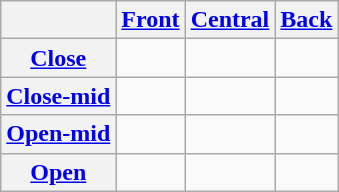<table class="wikitable" style="text-align:center;">
<tr>
<th></th>
<th><a href='#'>Front</a></th>
<th><a href='#'>Central</a></th>
<th><a href='#'>Back</a></th>
</tr>
<tr>
<th><a href='#'>Close</a></th>
<td></td>
<td></td>
<td></td>
</tr>
<tr>
<th><a href='#'>Close-mid</a></th>
<td></td>
<td></td>
<td></td>
</tr>
<tr>
<th><a href='#'>Open-mid</a></th>
<td></td>
<td></td>
<td></td>
</tr>
<tr>
<th><a href='#'>Open</a></th>
<td></td>
<td></td>
<td></td>
</tr>
</table>
